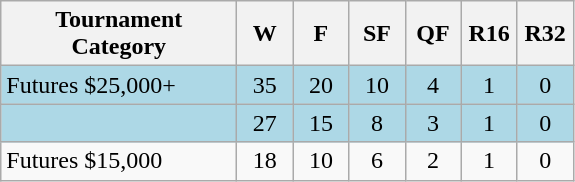<table class="wikitable" style=text-align:center;>
<tr>
<th width=150>Tournament Category</th>
<th width=30>W</th>
<th width=30>F</th>
<th width=30>SF</th>
<th width=30>QF</th>
<th width=30>R16</th>
<th width=30>R32</th>
</tr>
<tr style="text-align:center; background:lightblue;">
<td align=left>Futures $25,000+</td>
<td>35</td>
<td>20</td>
<td>10</td>
<td>4</td>
<td>1</td>
<td>0</td>
</tr>
<tr style="text-align:center; background:lightblue;">
<td align=left></td>
<td>27</td>
<td>15</td>
<td>8</td>
<td>3</td>
<td>1</td>
<td>0</td>
</tr>
<tr>
<td align=left>Futures $15,000</td>
<td>18</td>
<td>10</td>
<td>6</td>
<td>2</td>
<td>1</td>
<td>0</td>
</tr>
</table>
